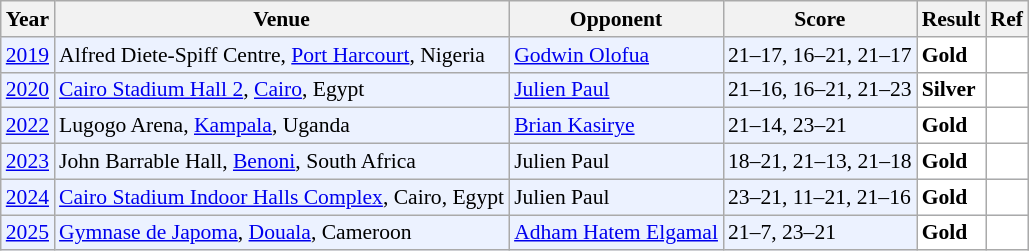<table class="sortable wikitable" style="font-size: 90%;">
<tr>
<th>Year</th>
<th>Venue</th>
<th>Opponent</th>
<th>Score</th>
<th>Result</th>
<th>Ref</th>
</tr>
<tr style="background:#ECF2FF">
<td align="center"><a href='#'>2019</a></td>
<td align="left">Alfred Diete-Spiff Centre, <a href='#'>Port Harcourt</a>, Nigeria</td>
<td align="left"> <a href='#'>Godwin Olofua</a></td>
<td align="left">21–17, 16–21, 21–17</td>
<td style="text-align:left; background:white"> <strong>Gold</strong></td>
<td style="text-align:center; background:white"></td>
</tr>
<tr style="background:#ECF2FF">
<td align="center"><a href='#'>2020</a></td>
<td align="left"><a href='#'>Cairo Stadium Hall 2</a>, <a href='#'>Cairo</a>, Egypt</td>
<td align="left"> <a href='#'>Julien Paul</a></td>
<td align="left">21–16, 16–21, 21–23</td>
<td style="text-align:left; background:white"> <strong>Silver</strong></td>
<td style="text-align:center; background:white"></td>
</tr>
<tr style="background:#ECF2FF">
<td align="center"><a href='#'>2022</a></td>
<td align="left">Lugogo Arena, <a href='#'>Kampala</a>, Uganda</td>
<td align="left"> <a href='#'>Brian Kasirye</a></td>
<td align="left">21–14, 23–21</td>
<td style="text-align:left; background:white"> <strong>Gold</strong></td>
<td style="text-align:center; background:white"></td>
</tr>
<tr style="background:#ECF2FF">
<td align="center"><a href='#'>2023</a></td>
<td align="left">John Barrable Hall, <a href='#'>Benoni</a>, South Africa</td>
<td align="left"> Julien Paul</td>
<td align="left">18–21, 21–13, 21–18</td>
<td style="text-align:left; background:white"> <strong>Gold</strong></td>
<td style="text-align:center; background:white"></td>
</tr>
<tr style="background:#ECF2FF">
<td align="center"><a href='#'>2024</a></td>
<td align="left"><a href='#'>Cairo Stadium Indoor Halls Complex</a>, Cairo, Egypt</td>
<td align="left"> Julien Paul</td>
<td align="left">23–21, 11–21, 21–16</td>
<td style="text-align:left; background:white"> <strong>Gold</strong></td>
<td style="text-align:center; background:white"></td>
</tr>
<tr style="background:#ECF2FF">
<td align="center"><a href='#'>2025</a></td>
<td align="left"><a href='#'>Gymnase de Japoma</a>, <a href='#'>Douala</a>, Cameroon</td>
<td align="left"> <a href='#'>Adham Hatem Elgamal</a></td>
<td align="left">21–7, 23–21</td>
<td style="text-align:left; background:white"> <strong>Gold</strong></td>
<td style="text-align:center; background:white"></td>
</tr>
</table>
